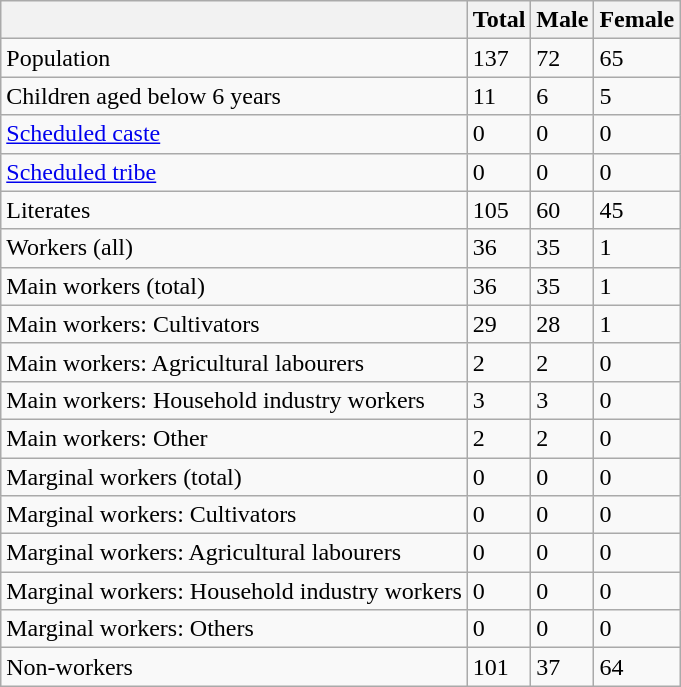<table class="wikitable sortable">
<tr>
<th></th>
<th>Total</th>
<th>Male</th>
<th>Female</th>
</tr>
<tr>
<td>Population</td>
<td>137</td>
<td>72</td>
<td>65</td>
</tr>
<tr>
<td>Children aged below 6 years</td>
<td>11</td>
<td>6</td>
<td>5</td>
</tr>
<tr>
<td><a href='#'>Scheduled caste</a></td>
<td>0</td>
<td>0</td>
<td>0</td>
</tr>
<tr>
<td><a href='#'>Scheduled tribe</a></td>
<td>0</td>
<td>0</td>
<td>0</td>
</tr>
<tr>
<td>Literates</td>
<td>105</td>
<td>60</td>
<td>45</td>
</tr>
<tr>
<td>Workers (all)</td>
<td>36</td>
<td>35</td>
<td>1</td>
</tr>
<tr>
<td>Main workers (total)</td>
<td>36</td>
<td>35</td>
<td>1</td>
</tr>
<tr>
<td>Main workers: Cultivators</td>
<td>29</td>
<td>28</td>
<td>1</td>
</tr>
<tr>
<td>Main workers: Agricultural labourers</td>
<td>2</td>
<td>2</td>
<td>0</td>
</tr>
<tr>
<td>Main workers: Household industry workers</td>
<td>3</td>
<td>3</td>
<td>0</td>
</tr>
<tr>
<td>Main workers: Other</td>
<td>2</td>
<td>2</td>
<td>0</td>
</tr>
<tr>
<td>Marginal workers (total)</td>
<td>0</td>
<td>0</td>
<td>0</td>
</tr>
<tr>
<td>Marginal workers: Cultivators</td>
<td>0</td>
<td>0</td>
<td>0</td>
</tr>
<tr>
<td>Marginal workers: Agricultural labourers</td>
<td>0</td>
<td>0</td>
<td>0</td>
</tr>
<tr>
<td>Marginal workers: Household industry workers</td>
<td>0</td>
<td>0</td>
<td>0</td>
</tr>
<tr>
<td>Marginal workers: Others</td>
<td>0</td>
<td>0</td>
<td>0</td>
</tr>
<tr>
<td>Non-workers</td>
<td>101</td>
<td>37</td>
<td>64</td>
</tr>
</table>
